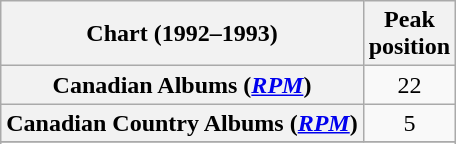<table class="wikitable sortable plainrowheaders" style="text-align:center">
<tr>
<th scope="col">Chart (1992–1993)</th>
<th scope="col">Peak<br>position</th>
</tr>
<tr>
<th scope="row">Canadian Albums (<em><a href='#'>RPM</a></em>)</th>
<td>22</td>
</tr>
<tr>
<th scope="row">Canadian Country Albums (<em><a href='#'>RPM</a></em>)</th>
<td>5</td>
</tr>
<tr>
</tr>
<tr>
</tr>
</table>
